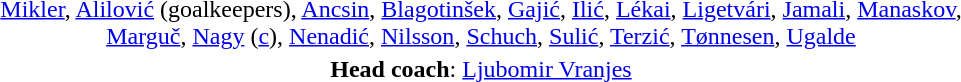<table style="text-align: center; margin-top: 1em; margin-left: auto; margin-right: auto">
<tr>
<td><a href='#'>Mikler</a>, <a href='#'>Alilović</a> (goalkeepers), <a href='#'>Ancsin</a>, <a href='#'>Blagotinšek</a>, <a href='#'>Gajić</a>, <a href='#'>Ilić</a>, <a href='#'>Lékai</a>, <a href='#'>Ligetvári</a>, <a href='#'>Jamali</a>, <a href='#'>Manaskov</a>,<br><a href='#'>Marguč</a>, <a href='#'>Nagy</a> (<a href='#'>c</a>), <a href='#'>Nenadić</a>, <a href='#'>Nilsson</a>, <a href='#'>Schuch</a>, <a href='#'>Sulić</a>, <a href='#'>Terzić</a>, <a href='#'>Tønnesen</a>, <a href='#'>Ugalde</a></td>
</tr>
<tr>
<td><strong>Head coach</strong>: <a href='#'>Ljubomir Vranjes</a></td>
</tr>
</table>
